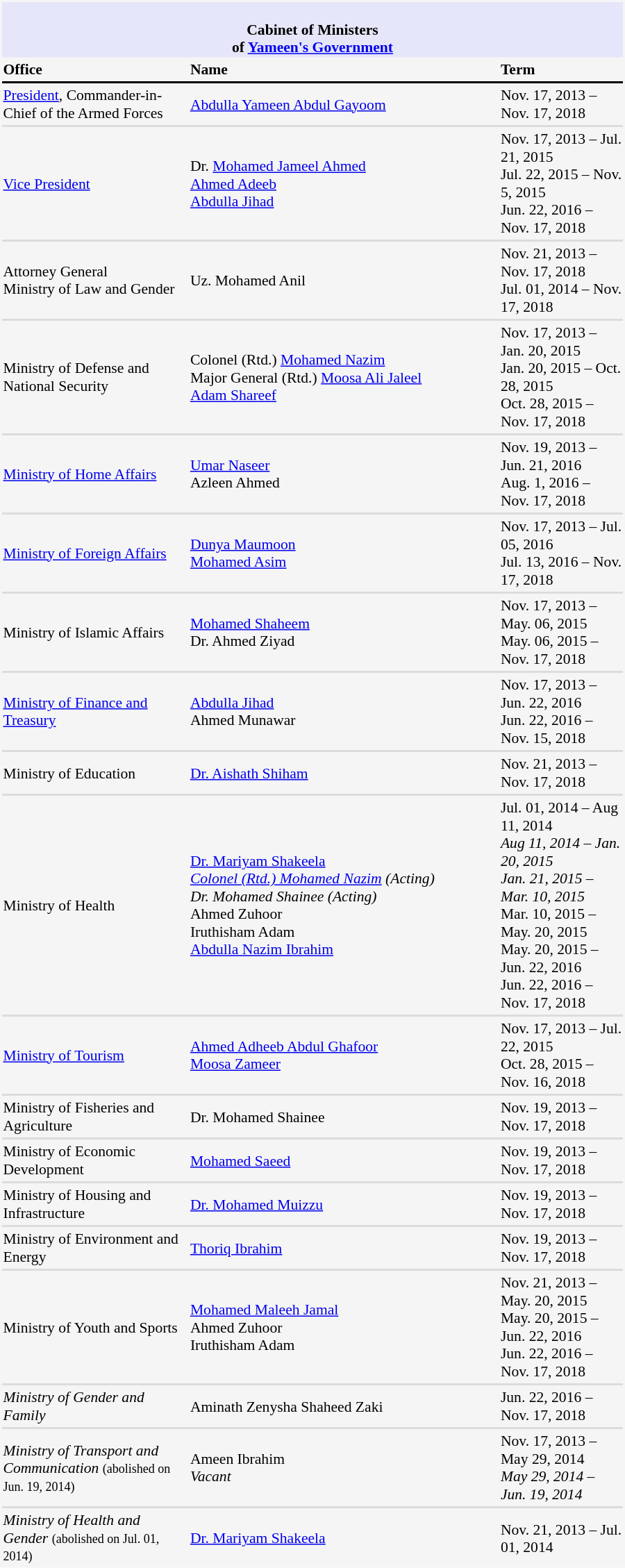<table class="toccolours" style="float:auto; font-size:90%; width:600px; background:#f5f5f5;">
<tr>
<th style="background:lavender;" colspan="3"><div> </div><span>Cabinet of Ministers<br>of <a href='#'>Yameen's Government</a></span></th>
</tr>
<tr style="font-weight:bold;">
<td style="width:30%;">Office</td>
<td>Name</td>
<td style="width:20%;">Term</td>
</tr>
<tr>
<th style="background:#000;" colspan="3"></th>
</tr>
<tr>
<td><a href='#'>President</a>, Commander-in-Chief of the Armed Forces</td>
<td><a href='#'>Abdulla Yameen Abdul Gayoom</a></td>
<td>Nov. 17, 2013 – Nov. 17, 2018</td>
</tr>
<tr>
<th style="background:#DCDCDC;" colspan="3"></th>
</tr>
<tr>
<td><a href='#'>Vice President</a></td>
<td>Dr. <a href='#'>Mohamed Jameel Ahmed</a><br><a href='#'>Ahmed Adeeb</a><br><a href='#'>Abdulla Jihad</a></td>
<td>Nov. 17, 2013 – Jul. 21, 2015<br>Jul. 22, 2015 – Nov. 5, 2015<br>Jun. 22, 2016 – Nov. 17, 2018</td>
</tr>
<tr>
<th style="background:#DCDCDC;" colspan="3"></th>
</tr>
<tr>
<td>Attorney General<br>Ministry of Law and Gender</td>
<td>Uz. Mohamed Anil</td>
<td>Nov. 21, 2013 – Nov. 17, 2018<br>Jul. 01, 2014 – Nov. 17, 2018</td>
</tr>
<tr>
<th style="background:#DCDCDC;" colspan="3"></th>
</tr>
<tr>
<td>Ministry of Defense and National Security</td>
<td>Colonel (Rtd.) <a href='#'>Mohamed Nazim</a><br> Major General (Rtd.) <a href='#'>Moosa Ali Jaleel</a><br><a href='#'>Adam Shareef</a></td>
<td>Nov. 17, 2013 – Jan. 20, 2015<br>Jan. 20, 2015 – Oct. 28, 2015<br>Oct. 28, 2015 – Nov. 17, 2018</td>
</tr>
<tr>
<th style="background:#DCDCDC;" colspan="3"></th>
</tr>
<tr>
<td><a href='#'>Ministry of Home Affairs</a></td>
<td><a href='#'>Umar Naseer</a><br>Azleen Ahmed</td>
<td>Nov. 19, 2013 – Jun. 21, 2016<br>Aug. 1, 2016 – Nov. 17, 2018</td>
</tr>
<tr>
<th style="background:#DCDCDC;" colspan="3"></th>
</tr>
<tr>
<td><a href='#'>Ministry of Foreign Affairs</a></td>
<td><a href='#'>Dunya Maumoon</a> <br> <a href='#'>Mohamed Asim</a></td>
<td>Nov. 17, 2013 – Jul. 05, 2016 <br> Jul. 13, 2016 – Nov. 17, 2018</td>
</tr>
<tr>
<th style="background:#DCDCDC;" colspan="3"></th>
</tr>
<tr>
<td>Ministry of Islamic Affairs</td>
<td><a href='#'>Mohamed Shaheem</a><br>Dr. Ahmed Ziyad</td>
<td>Nov. 17, 2013 – May. 06, 2015 <br> May. 06, 2015 – Nov. 17, 2018</td>
</tr>
<tr>
<th style="background:#DCDCDC;" colspan="3"></th>
</tr>
<tr>
<td><a href='#'>Ministry of Finance and Treasury</a></td>
<td><a href='#'>Abdulla Jihad</a><br>Ahmed Munawar</td>
<td>Nov. 17, 2013 – Jun. 22, 2016<br>Jun. 22, 2016 – Nov. 15, 2018</td>
</tr>
<tr>
<th style="background:#DCDCDC;" colspan="3"></th>
</tr>
<tr>
<td>Ministry of Education</td>
<td><a href='#'>Dr. Aishath Shiham</a></td>
<td>Nov. 21, 2013 – Nov. 17, 2018</td>
</tr>
<tr>
<th style="background:#DCDCDC;" colspan="3"></th>
</tr>
<tr>
<td>Ministry of Health</td>
<td><a href='#'>Dr. Mariyam Shakeela</a><br><em><a href='#'>Colonel (Rtd.) Mohamed Nazim</a> (Acting)</em><br><em>Dr. Mohamed Shainee (Acting)</em><br>Ahmed Zuhoor<br>Iruthisham Adam<br><a href='#'>Abdulla Nazim Ibrahim</a></td>
<td>Jul. 01, 2014 – Aug 11, 2014<br><em>Aug 11, 2014 – Jan. 20, 2015</em><br><em>Jan. 21, 2015 – Mar. 10, 2015</em><br>Mar. 10, 2015 – May. 20, 2015<br>May. 20, 2015 – Jun. 22, 2016<br>Jun. 22, 2016 – Nov. 17, 2018</td>
</tr>
<tr>
<th style="background:#DCDCDC;" colspan="3"></th>
</tr>
<tr>
<td><a href='#'>Ministry of Tourism</a></td>
<td><a href='#'>Ahmed Adheeb Abdul Ghafoor</a><br><a href='#'>Moosa Zameer</a></td>
<td>Nov. 17, 2013 – Jul. 22, 2015<br>Oct. 28, 2015 – Nov. 16, 2018</td>
</tr>
<tr>
<th style="background:#DCDCDC;" colspan="3"></th>
</tr>
<tr>
<td>Ministry of Fisheries and Agriculture</td>
<td>Dr. Mohamed Shainee</td>
<td>Nov. 19, 2013 – Nov. 17, 2018</td>
</tr>
<tr>
<th style="background:#DCDCDC;" colspan="3"></th>
</tr>
<tr>
<td>Ministry of Economic Development</td>
<td><a href='#'>Mohamed Saeed</a></td>
<td>Nov. 19, 2013 – Nov. 17, 2018</td>
</tr>
<tr>
<th style="background:#DCDCDC;" colspan="3"></th>
</tr>
<tr>
<td>Ministry of Housing and Infrastructure</td>
<td><a href='#'>Dr. Mohamed Muizzu</a></td>
<td>Nov. 19, 2013 – Nov. 17, 2018</td>
</tr>
<tr>
<th style="background:#DCDCDC;" colspan="3"></th>
</tr>
<tr>
<td>Ministry of Environment and Energy</td>
<td><a href='#'>Thoriq Ibrahim</a></td>
<td>Nov. 19, 2013 – Nov. 17, 2018</td>
</tr>
<tr>
<th style="background:#DCDCDC;" colspan="3"></th>
</tr>
<tr>
<td>Ministry of Youth and Sports</td>
<td><a href='#'>Mohamed Maleeh Jamal</a> <br> Ahmed Zuhoor <br> Iruthisham Adam</td>
<td>Nov. 21, 2013 – May. 20, 2015 <br> May. 20, 2015 – Jun. 22, 2016 <br> Jun. 22, 2016 – Nov. 17, 2018</td>
</tr>
<tr>
<th style="background:#DCDCDC;" colspan="3"></th>
</tr>
<tr>
<td><em>Ministry of Gender and Family</em></td>
<td>Aminath Zenysha Shaheed Zaki</td>
<td>Jun. 22, 2016 – Nov. 17, 2018</td>
</tr>
<tr>
<th style="background:#DCDCDC;" colspan="3"></th>
</tr>
<tr>
<td><em>Ministry of Transport and Communication</em> <small>(abolished on Jun. 19, 2014)</small></td>
<td>Ameen Ibrahim<br><em>Vacant</em></td>
<td>Nov. 17, 2013 – May 29, 2014<br><em>May 29, 2014 – Jun. 19, 2014</em></td>
</tr>
<tr>
<th style="background:#DCDCDC;" colspan="3"></th>
</tr>
<tr>
<td><em>Ministry of Health and Gender</em> <small>(abolished on Jul. 01, 2014)</small></td>
<td><a href='#'>Dr. Mariyam Shakeela</a></td>
<td>Nov. 21, 2013 – Jul. 01, 2014</td>
</tr>
</table>
